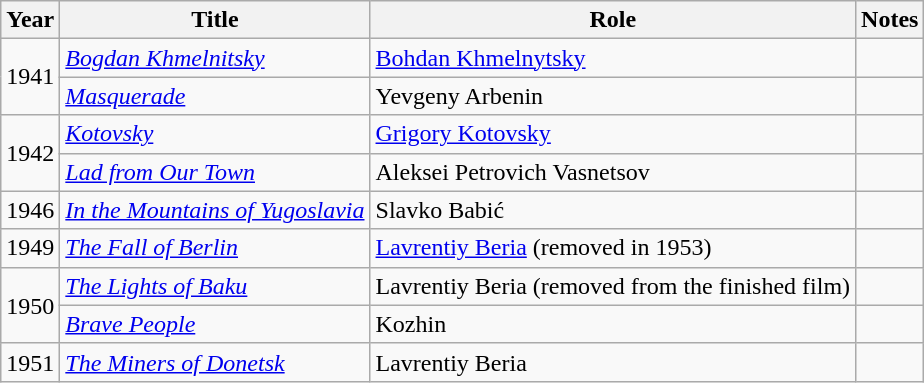<table class="wikitable sortable">
<tr>
<th>Year</th>
<th>Title</th>
<th>Role</th>
<th class="unsortable">Notes</th>
</tr>
<tr>
<td rowspan="2">1941</td>
<td><em><a href='#'>Bogdan Khmelnitsky</a></em></td>
<td><a href='#'>Bohdan Khmelnytsky</a></td>
<td></td>
</tr>
<tr>
<td><em><a href='#'>Masquerade</a></em></td>
<td>Yevgeny Arbenin</td>
<td></td>
</tr>
<tr>
<td rowspan="2">1942</td>
<td><em><a href='#'>Kotovsky</a></em></td>
<td><a href='#'>Grigory Kotovsky</a></td>
<td></td>
</tr>
<tr>
<td><em><a href='#'>Lad from Our Town</a></em></td>
<td>Aleksei Petrovich Vasnetsov</td>
<td></td>
</tr>
<tr>
<td>1946</td>
<td><em><a href='#'>In the Mountains of Yugoslavia</a></em></td>
<td>Slavko Babić</td>
<td></td>
</tr>
<tr>
<td>1949</td>
<td><em><a href='#'>The Fall of Berlin</a></em></td>
<td><a href='#'>Lavrentiy Beria</a> (removed in 1953)</td>
<td></td>
</tr>
<tr>
<td rowspan="2">1950</td>
<td><em><a href='#'>The Lights of Baku</a></em></td>
<td>Lavrentiy Beria (removed from the finished film)</td>
<td></td>
</tr>
<tr>
<td><em><a href='#'>Brave People</a></em></td>
<td>Kozhin</td>
<td></td>
</tr>
<tr>
<td>1951</td>
<td><em><a href='#'>The Miners of Donetsk</a></em></td>
<td>Lavrentiy Beria</td>
<td></td>
</tr>
</table>
